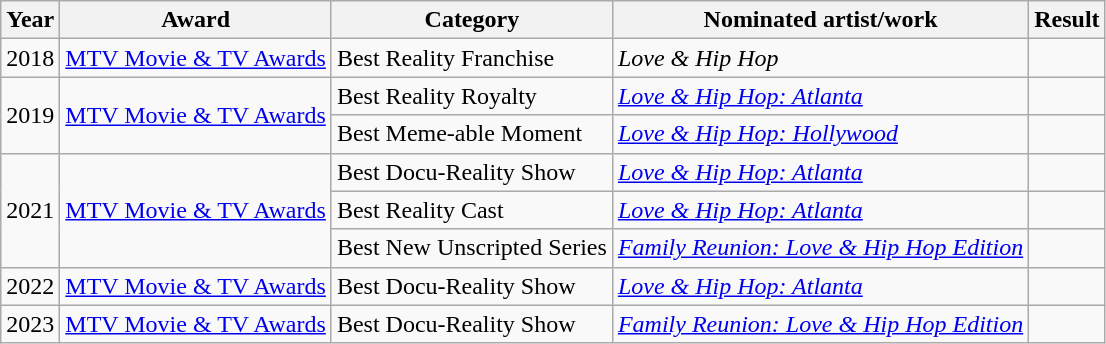<table class="wikitable">
<tr>
<th>Year</th>
<th>Award</th>
<th>Category</th>
<th>Nominated artist/work</th>
<th>Result</th>
</tr>
<tr>
<td>2018</td>
<td><a href='#'>MTV Movie & TV Awards</a></td>
<td>Best Reality Franchise</td>
<td><em>Love & Hip Hop</em></td>
<td></td>
</tr>
<tr>
<td rowspan="2">2019</td>
<td rowspan="2"><a href='#'>MTV Movie & TV Awards</a></td>
<td>Best Reality Royalty</td>
<td><em><a href='#'>Love & Hip Hop: Atlanta</a></em></td>
<td></td>
</tr>
<tr>
<td>Best Meme-able Moment</td>
<td><em><a href='#'>Love & Hip Hop: Hollywood</a></em></td>
<td></td>
</tr>
<tr>
<td rowspan="3">2021</td>
<td rowspan="3"><a href='#'>MTV Movie & TV Awards</a></td>
<td>Best Docu-Reality Show</td>
<td><em><a href='#'>Love & Hip Hop: Atlanta</a></em></td>
<td></td>
</tr>
<tr>
<td>Best Reality Cast</td>
<td><em><a href='#'>Love & Hip Hop: Atlanta</a></em></td>
<td></td>
</tr>
<tr>
<td>Best New Unscripted Series</td>
<td><em><a href='#'>Family Reunion: Love & Hip Hop Edition</a></em></td>
<td></td>
</tr>
<tr>
<td>2022</td>
<td><a href='#'>MTV Movie & TV Awards</a></td>
<td>Best Docu-Reality Show</td>
<td><em><a href='#'>Love & Hip Hop: Atlanta</a></em></td>
<td></td>
</tr>
<tr>
<td>2023</td>
<td><a href='#'>MTV Movie & TV Awards</a></td>
<td>Best Docu-Reality Show</td>
<td><em><a href='#'>Family Reunion: Love & Hip Hop Edition</a></em></td>
<td></td>
</tr>
</table>
